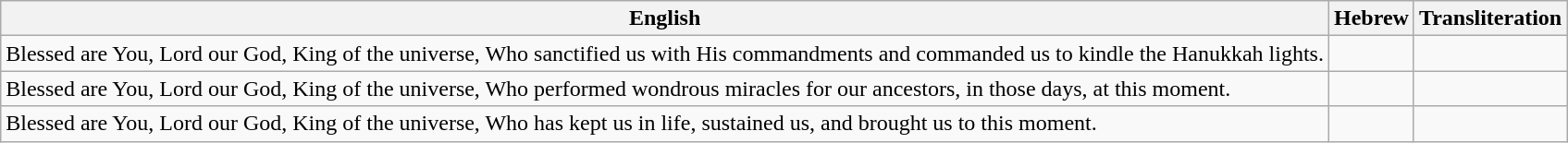<table class="wikitable">
<tr>
<th>English</th>
<th>Hebrew</th>
<th>Transliteration</th>
</tr>
<tr>
<td>Blessed are You, Lord our God, King of the universe, Who sanctified us with His commandments and commanded us to kindle the Hanukkah lights.</td>
<td style="text-align:right;"></td>
<td></td>
</tr>
<tr>
<td>Blessed are You, Lord our God, King of the universe, Who performed wondrous miracles for our ancestors, in those days, at this moment.</td>
<td style="text-align:right;"></td>
<td></td>
</tr>
<tr>
<td>Blessed are You, Lord our God, King of the universe, Who has kept us in life, sustained us, and brought us to this moment.</td>
<td style="text-align:right;"></td>
<td></td>
</tr>
</table>
